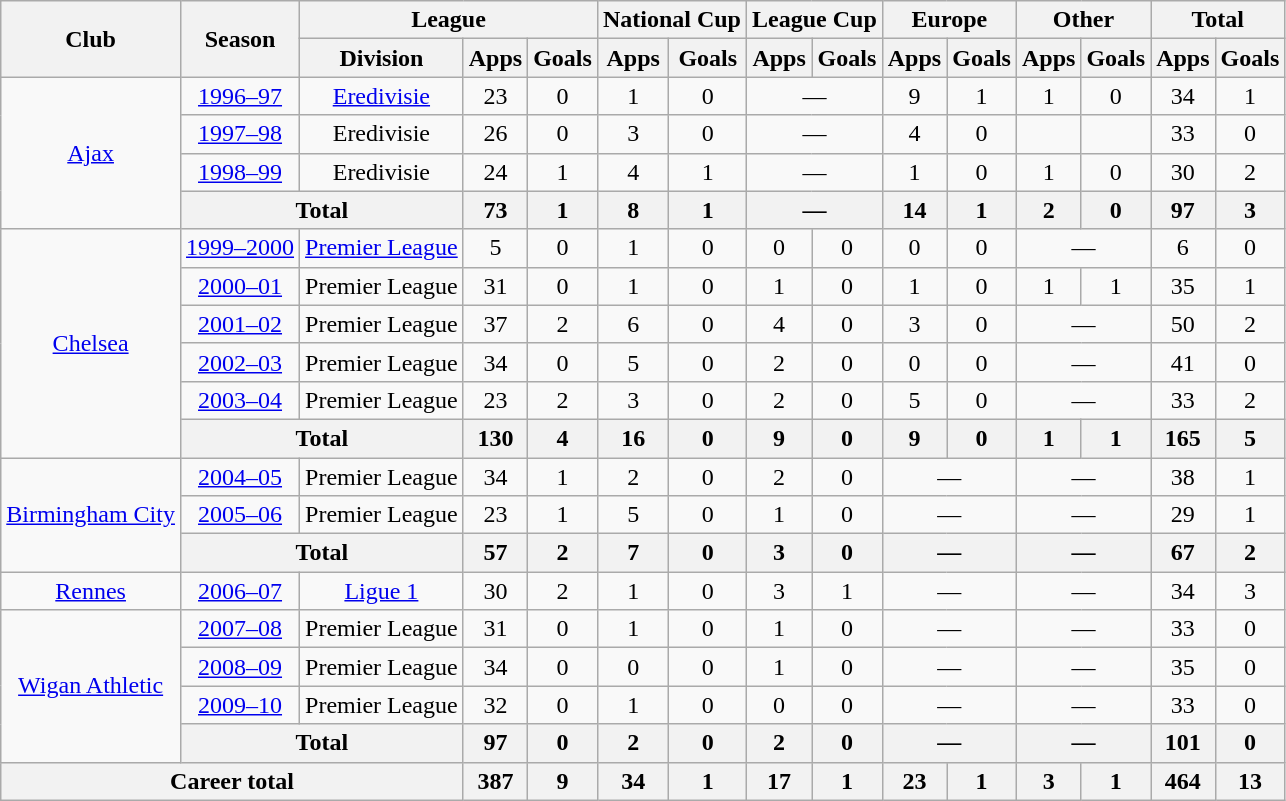<table class="wikitable" style="text-align:center">
<tr>
<th rowspan="2">Club</th>
<th rowspan="2">Season</th>
<th colspan="3">League</th>
<th colspan="2">National Cup</th>
<th colspan="2">League Cup</th>
<th colspan="2">Europe</th>
<th colspan="2">Other</th>
<th colspan="2">Total</th>
</tr>
<tr>
<th>Division</th>
<th>Apps</th>
<th>Goals</th>
<th>Apps</th>
<th>Goals</th>
<th>Apps</th>
<th>Goals</th>
<th>Apps</th>
<th>Goals</th>
<th>Apps</th>
<th>Goals</th>
<th>Apps</th>
<th>Goals</th>
</tr>
<tr>
<td rowspan="4"><a href='#'>Ajax</a></td>
<td><a href='#'>1996–97</a></td>
<td><a href='#'>Eredivisie</a></td>
<td>23</td>
<td>0</td>
<td>1</td>
<td>0</td>
<td colspan="2">—</td>
<td>9</td>
<td>1</td>
<td>1</td>
<td>0</td>
<td>34</td>
<td>1</td>
</tr>
<tr>
<td><a href='#'>1997–98</a></td>
<td>Eredivisie</td>
<td>26</td>
<td>0</td>
<td>3</td>
<td>0</td>
<td colspan="2">—</td>
<td>4</td>
<td>0</td>
<td></td>
<td></td>
<td>33</td>
<td>0</td>
</tr>
<tr>
<td><a href='#'>1998–99</a></td>
<td>Eredivisie</td>
<td>24</td>
<td>1</td>
<td>4</td>
<td>1</td>
<td colspan="2">—</td>
<td>1</td>
<td>0</td>
<td>1</td>
<td>0</td>
<td>30</td>
<td>2</td>
</tr>
<tr>
<th colspan=2">Total</th>
<th>73</th>
<th>1</th>
<th>8</th>
<th>1</th>
<th colspan="2">—</th>
<th>14</th>
<th>1</th>
<th>2</th>
<th>0</th>
<th>97</th>
<th>3</th>
</tr>
<tr>
<td rowspan="6"><a href='#'>Chelsea</a></td>
<td><a href='#'>1999–2000</a></td>
<td><a href='#'>Premier League</a></td>
<td>5</td>
<td>0</td>
<td>1</td>
<td>0</td>
<td>0</td>
<td>0</td>
<td>0</td>
<td>0</td>
<td colspan="2">—</td>
<td>6</td>
<td>0</td>
</tr>
<tr>
<td><a href='#'>2000–01</a></td>
<td>Premier League</td>
<td>31</td>
<td>0</td>
<td>1</td>
<td>0</td>
<td>1</td>
<td>0</td>
<td>1</td>
<td>0</td>
<td>1</td>
<td>1</td>
<td>35</td>
<td>1</td>
</tr>
<tr>
<td><a href='#'>2001–02</a></td>
<td>Premier League</td>
<td>37</td>
<td>2</td>
<td>6</td>
<td>0</td>
<td>4</td>
<td>0</td>
<td>3</td>
<td>0</td>
<td colspan="2">—</td>
<td>50</td>
<td>2</td>
</tr>
<tr>
<td><a href='#'>2002–03</a></td>
<td>Premier League</td>
<td>34</td>
<td>0</td>
<td>5</td>
<td>0</td>
<td>2</td>
<td>0</td>
<td>0</td>
<td>0</td>
<td colspan="2">—</td>
<td>41</td>
<td>0</td>
</tr>
<tr>
<td><a href='#'>2003–04</a></td>
<td>Premier League</td>
<td>23</td>
<td>2</td>
<td>3</td>
<td>0</td>
<td>2</td>
<td>0</td>
<td>5</td>
<td>0</td>
<td colspan="2">—</td>
<td>33</td>
<td>2</td>
</tr>
<tr>
<th colspan=2">Total</th>
<th>130</th>
<th>4</th>
<th>16</th>
<th>0</th>
<th>9</th>
<th>0</th>
<th>9</th>
<th>0</th>
<th>1</th>
<th>1</th>
<th>165</th>
<th>5</th>
</tr>
<tr>
<td rowspan="3"><a href='#'>Birmingham City</a></td>
<td><a href='#'>2004–05</a></td>
<td>Premier League</td>
<td>34</td>
<td>1</td>
<td>2</td>
<td>0</td>
<td>2</td>
<td>0</td>
<td colspan="2">—</td>
<td colspan="2">—</td>
<td>38</td>
<td>1</td>
</tr>
<tr>
<td><a href='#'>2005–06</a></td>
<td>Premier League</td>
<td>23</td>
<td>1</td>
<td>5</td>
<td>0</td>
<td>1</td>
<td>0</td>
<td colspan="2">—</td>
<td colspan="2">—</td>
<td>29</td>
<td>1</td>
</tr>
<tr>
<th colspan=2">Total</th>
<th>57</th>
<th>2</th>
<th>7</th>
<th>0</th>
<th>3</th>
<th>0</th>
<th colspan="2">—</th>
<th colspan="2">—</th>
<th>67</th>
<th>2</th>
</tr>
<tr>
<td><a href='#'>Rennes</a></td>
<td><a href='#'>2006–07</a></td>
<td><a href='#'>Ligue 1</a></td>
<td>30</td>
<td>2</td>
<td>1</td>
<td>0</td>
<td>3</td>
<td>1</td>
<td colspan="2">—</td>
<td colspan="2">—</td>
<td>34</td>
<td>3</td>
</tr>
<tr>
<td rowspan="4"><a href='#'>Wigan Athletic</a></td>
<td><a href='#'>2007–08</a></td>
<td>Premier League</td>
<td>31</td>
<td>0</td>
<td>1</td>
<td>0</td>
<td>1</td>
<td>0</td>
<td colspan="2">—</td>
<td colspan="2">—</td>
<td>33</td>
<td>0</td>
</tr>
<tr>
<td><a href='#'>2008–09</a></td>
<td>Premier League</td>
<td>34</td>
<td>0</td>
<td>0</td>
<td>0</td>
<td>1</td>
<td>0</td>
<td colspan="2">—</td>
<td colspan="2">—</td>
<td>35</td>
<td>0</td>
</tr>
<tr>
<td><a href='#'>2009–10</a></td>
<td>Premier League</td>
<td>32</td>
<td>0</td>
<td>1</td>
<td>0</td>
<td>0</td>
<td>0</td>
<td colspan="2">—</td>
<td colspan="2">—</td>
<td>33</td>
<td>0</td>
</tr>
<tr>
<th colspan="2">Total</th>
<th>97</th>
<th>0</th>
<th>2</th>
<th>0</th>
<th>2</th>
<th>0</th>
<th colspan="2">—</th>
<th colspan="2">—</th>
<th>101</th>
<th>0</th>
</tr>
<tr>
<th colspan="3">Career total</th>
<th>387</th>
<th>9</th>
<th>34</th>
<th>1</th>
<th>17</th>
<th>1</th>
<th>23</th>
<th>1</th>
<th>3</th>
<th>1</th>
<th>464</th>
<th>13</th>
</tr>
</table>
